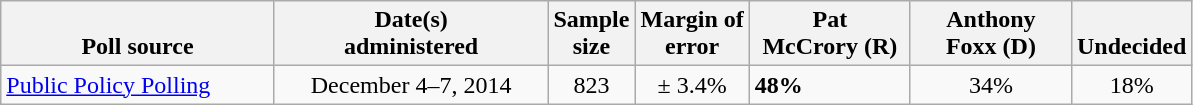<table class="wikitable">
<tr valign= bottom>
<th style="width:175px;">Poll source</th>
<th style="width:175px;">Date(s)<br>administered</th>
<th class=small>Sample<br>size</th>
<th class=small>Margin of<br>error</th>
<th style="width:100px;">Pat<br>McCrory (R)</th>
<th style="width:100px;">Anthony<br>Foxx (D)</th>
<th>Undecided</th>
</tr>
<tr>
<td><a href='#'>Public Policy Polling</a></td>
<td align=center>December 4–7, 2014</td>
<td align=center>823</td>
<td align=center>± 3.4%</td>
<td><strong>48%</strong></td>
<td align=center>34%</td>
<td align=center>18%</td>
</tr>
</table>
